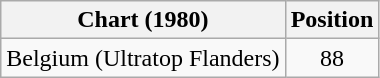<table class="wikitable">
<tr>
<th>Chart (1980)</th>
<th>Position</th>
</tr>
<tr>
<td>Belgium (Ultratop Flanders)</td>
<td align="center">88</td>
</tr>
</table>
